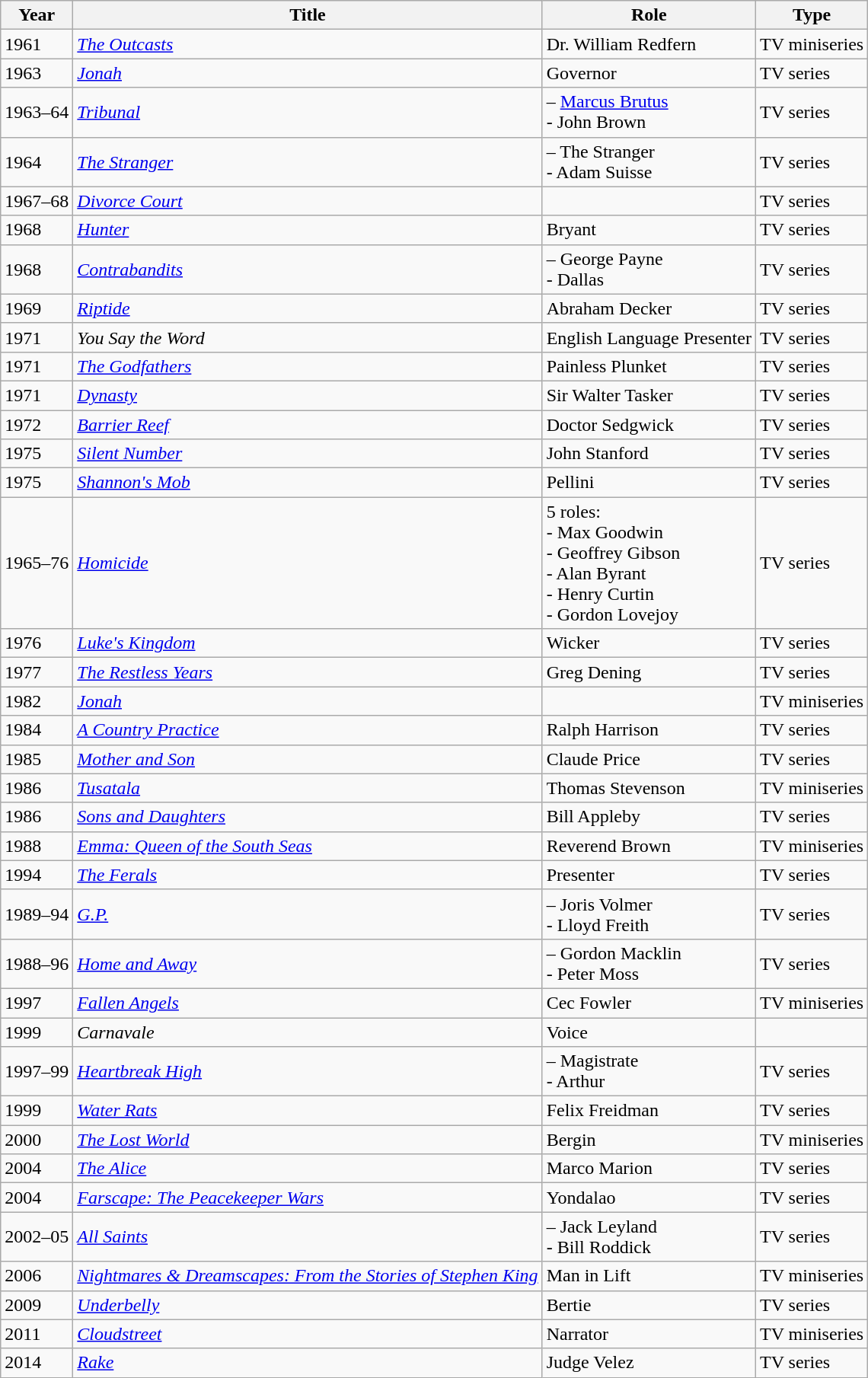<table class="wikitable">
<tr>
<th>Year</th>
<th>Title</th>
<th>Role</th>
<th>Type</th>
</tr>
<tr>
<td>1961</td>
<td><em><a href='#'>The Outcasts</a></em></td>
<td>Dr. William Redfern</td>
<td>TV miniseries</td>
</tr>
<tr>
<td>1963</td>
<td><em><a href='#'>Jonah</a></em></td>
<td>Governor</td>
<td>TV series</td>
</tr>
<tr>
<td>1963–64</td>
<td><em><a href='#'>Tribunal</a></em></td>
<td>– <a href='#'>Marcus Brutus</a><br>- John Brown</td>
<td>TV series</td>
</tr>
<tr>
<td>1964</td>
<td><em><a href='#'>The Stranger</a></em></td>
<td>– The Stranger<br>- Adam Suisse</td>
<td>TV series</td>
</tr>
<tr>
<td>1967–68</td>
<td><em><a href='#'>Divorce Court</a></em></td>
<td></td>
<td>TV series</td>
</tr>
<tr>
<td>1968</td>
<td><em><a href='#'>Hunter</a></em></td>
<td>Bryant</td>
<td>TV series</td>
</tr>
<tr>
<td>1968</td>
<td><em><a href='#'>Contrabandits</a></em></td>
<td>– George Payne<br>- Dallas</td>
<td>TV series</td>
</tr>
<tr>
<td>1969</td>
<td><em><a href='#'>Riptide</a></em></td>
<td>Abraham Decker</td>
<td>TV series</td>
</tr>
<tr>
<td>1971</td>
<td><em>You Say the Word</em></td>
<td>English Language Presenter</td>
<td>TV series</td>
</tr>
<tr>
<td>1971</td>
<td><em><a href='#'>The Godfathers</a></em></td>
<td>Painless Plunket</td>
<td>TV series</td>
</tr>
<tr>
<td>1971</td>
<td><em><a href='#'>Dynasty</a></em></td>
<td>Sir Walter Tasker</td>
<td>TV series</td>
</tr>
<tr>
<td>1972</td>
<td><em><a href='#'>Barrier Reef</a></em></td>
<td>Doctor Sedgwick</td>
<td>TV series</td>
</tr>
<tr>
<td>1975</td>
<td><em><a href='#'>Silent Number</a></em></td>
<td>John Stanford</td>
<td>TV series</td>
</tr>
<tr>
<td>1975</td>
<td><em><a href='#'>Shannon's Mob</a></em></td>
<td>Pellini</td>
<td>TV series</td>
</tr>
<tr>
<td>1965–76</td>
<td><em><a href='#'>Homicide</a></em></td>
<td>5 roles:<br>- Max Goodwin<br>- Geoffrey Gibson<br>- Alan Byrant<br>- Henry Curtin<br>-  Gordon Lovejoy</td>
<td>TV series</td>
</tr>
<tr>
<td>1976</td>
<td><em><a href='#'>Luke's Kingdom</a></em></td>
<td>Wicker</td>
<td>TV series</td>
</tr>
<tr>
<td>1977</td>
<td><em><a href='#'>The Restless Years</a></em></td>
<td>Greg Dening</td>
<td>TV series</td>
</tr>
<tr>
<td>1982</td>
<td><em><a href='#'>Jonah</a></em></td>
<td></td>
<td>TV miniseries</td>
</tr>
<tr>
<td>1984</td>
<td><em><a href='#'>A Country Practice</a></em></td>
<td>Ralph Harrison</td>
<td>TV series</td>
</tr>
<tr>
<td>1985</td>
<td><em><a href='#'>Mother and Son</a></em></td>
<td>Claude Price</td>
<td>TV series</td>
</tr>
<tr>
<td>1986</td>
<td><em><a href='#'>Tusatala</a></em></td>
<td>Thomas Stevenson</td>
<td>TV miniseries</td>
</tr>
<tr>
<td>1986</td>
<td><em><a href='#'>Sons and Daughters</a></em></td>
<td>Bill Appleby</td>
<td>TV series</td>
</tr>
<tr>
<td>1988</td>
<td><em><a href='#'>Emma: Queen of the South Seas</a></em></td>
<td>Reverend Brown</td>
<td>TV miniseries</td>
</tr>
<tr>
<td>1994</td>
<td><em><a href='#'>The Ferals</a></em></td>
<td>Presenter</td>
<td>TV series</td>
</tr>
<tr>
<td>1989–94</td>
<td><em><a href='#'>G.P.</a></em></td>
<td>– Joris Volmer<br>- Lloyd Freith</td>
<td>TV series</td>
</tr>
<tr>
<td>1988–96</td>
<td><em><a href='#'>Home and Away</a></em></td>
<td>– Gordon Macklin<br>- Peter Moss</td>
<td>TV series</td>
</tr>
<tr>
<td>1997</td>
<td><em><a href='#'>Fallen Angels</a></em></td>
<td>Cec Fowler</td>
<td>TV miniseries</td>
</tr>
<tr>
<td>1999</td>
<td><em>Carnavale</em></td>
<td>Voice</td>
<td></td>
</tr>
<tr>
<td>1997–99</td>
<td><em><a href='#'>Heartbreak High</a></em></td>
<td>– Magistrate<br>- Arthur</td>
<td>TV series</td>
</tr>
<tr>
<td>1999</td>
<td><em><a href='#'>Water Rats</a></em></td>
<td>Felix Freidman</td>
<td>TV series</td>
</tr>
<tr>
<td>2000</td>
<td><em><a href='#'>The Lost World</a></em></td>
<td>Bergin</td>
<td>TV miniseries</td>
</tr>
<tr>
<td>2004</td>
<td><em><a href='#'>The Alice</a></em></td>
<td>Marco Marion</td>
<td>TV series</td>
</tr>
<tr>
<td>2004</td>
<td><em><a href='#'>Farscape: The Peacekeeper Wars</a></em></td>
<td>Yondalao</td>
<td>TV series</td>
</tr>
<tr>
<td>2002–05</td>
<td><em><a href='#'>All Saints</a></em></td>
<td>– Jack Leyland<br>- Bill Roddick</td>
<td>TV series</td>
</tr>
<tr>
<td>2006</td>
<td><em><a href='#'>Nightmares & Dreamscapes: From the Stories of Stephen King</a></em></td>
<td>Man in Lift</td>
<td>TV miniseries</td>
</tr>
<tr>
<td>2009</td>
<td><em><a href='#'>Underbelly</a></em></td>
<td>Bertie</td>
<td>TV series</td>
</tr>
<tr>
<td>2011</td>
<td><em><a href='#'>Cloudstreet</a></em></td>
<td>Narrator</td>
<td>TV miniseries</td>
</tr>
<tr>
<td>2014</td>
<td><em><a href='#'>Rake</a></em></td>
<td>Judge Velez</td>
<td>TV series</td>
</tr>
</table>
